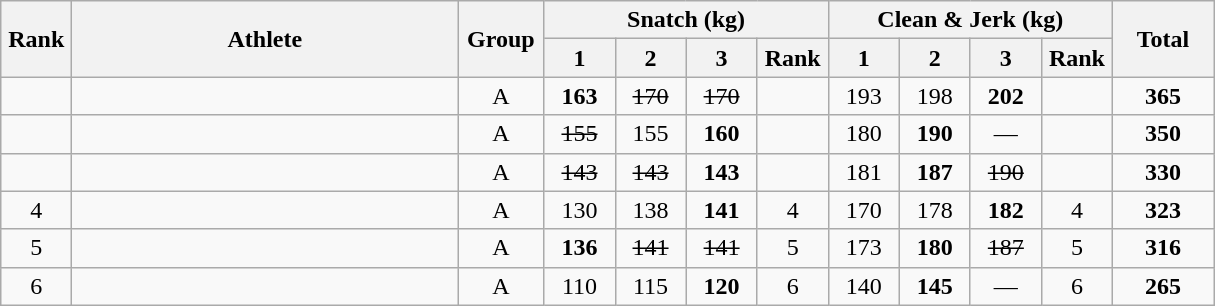<table class = "wikitable" style="text-align:center;">
<tr>
<th rowspan=2 width=40>Rank</th>
<th rowspan=2 width=250>Athlete</th>
<th rowspan=2 width=50>Group</th>
<th colspan=4>Snatch (kg)</th>
<th colspan=4>Clean & Jerk (kg)</th>
<th rowspan=2 width=60>Total</th>
</tr>
<tr>
<th width=40>1</th>
<th width=40>2</th>
<th width=40>3</th>
<th width=40>Rank</th>
<th width=40>1</th>
<th width=40>2</th>
<th width=40>3</th>
<th width=40>Rank</th>
</tr>
<tr>
<td></td>
<td align=left></td>
<td>A</td>
<td><strong>163</strong></td>
<td><s>170</s></td>
<td><s>170</s></td>
<td></td>
<td>193</td>
<td>198</td>
<td><strong>202</strong></td>
<td></td>
<td><strong>365</strong></td>
</tr>
<tr>
<td></td>
<td align=left></td>
<td>A</td>
<td><s>155</s></td>
<td>155</td>
<td><strong>160</strong></td>
<td></td>
<td>180</td>
<td><strong>190</strong></td>
<td>—</td>
<td></td>
<td><strong>350</strong></td>
</tr>
<tr>
<td></td>
<td align=left></td>
<td>A</td>
<td><s>143</s></td>
<td><s>143</s></td>
<td><strong>143</strong></td>
<td></td>
<td>181</td>
<td><strong>187</strong></td>
<td><s>190</s></td>
<td></td>
<td><strong>330</strong></td>
</tr>
<tr>
<td>4</td>
<td align=left></td>
<td>A</td>
<td>130</td>
<td>138</td>
<td><strong>141</strong></td>
<td>4</td>
<td>170</td>
<td>178</td>
<td><strong>182</strong></td>
<td>4</td>
<td><strong>323</strong></td>
</tr>
<tr>
<td>5</td>
<td align=left></td>
<td>A</td>
<td><strong>136</strong></td>
<td><s>141</s></td>
<td><s>141</s></td>
<td>5</td>
<td>173</td>
<td><strong>180</strong></td>
<td><s>187</s></td>
<td>5</td>
<td><strong>316</strong></td>
</tr>
<tr>
<td>6</td>
<td align=left></td>
<td>A</td>
<td>110</td>
<td>115</td>
<td><strong>120</strong></td>
<td>6</td>
<td>140</td>
<td><strong>145</strong></td>
<td>—</td>
<td>6</td>
<td><strong>265</strong></td>
</tr>
</table>
